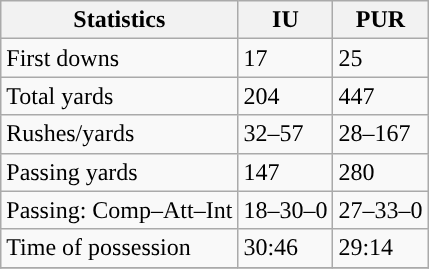<table class="wikitable" style="float: left;">
<tr>
<th>Statistics</th>
<th>IU</th>
<th>PUR</th>
</tr>
<tr>
<td>First downs</td>
<td>17</td>
<td>25</td>
</tr>
<tr>
<td>Total yards</td>
<td>204</td>
<td>447</td>
</tr>
<tr>
<td>Rushes/yards</td>
<td>32–57</td>
<td>28–167</td>
</tr>
<tr>
<td>Passing yards</td>
<td>147</td>
<td>280</td>
</tr>
<tr>
<td>Passing: Comp–Att–Int</td>
<td>18–30–0</td>
<td>27–33–0</td>
</tr>
<tr>
<td>Time of possession</td>
<td>30:46</td>
<td>29:14</td>
</tr>
<tr>
</tr>
</table>
